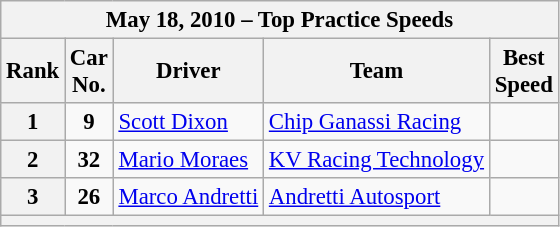<table class="wikitable" style="font-size:95%;">
<tr>
<th colspan=5>May 18, 2010 – Top Practice Speeds</th>
</tr>
<tr>
<th>Rank</th>
<th>Car<br>No.</th>
<th>Driver</th>
<th>Team</th>
<th>Best<br>Speed</th>
</tr>
<tr>
<th>1</th>
<td align="center"><strong>9</strong></td>
<td> <a href='#'>Scott Dixon</a></td>
<td><a href='#'>Chip Ganassi Racing</a></td>
<td align=center></td>
</tr>
<tr>
<th>2</th>
<td align="center"><strong>32</strong></td>
<td> <a href='#'>Mario Moraes</a></td>
<td><a href='#'>KV Racing Technology</a></td>
<td align=center></td>
</tr>
<tr>
<th>3</th>
<td align="center"><strong>26</strong></td>
<td> <a href='#'>Marco Andretti</a></td>
<td><a href='#'>Andretti Autosport</a></td>
<td align=center></td>
</tr>
<tr>
<th colspan=5></th>
</tr>
</table>
